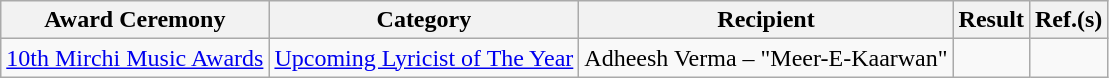<table class="wikitable">
<tr>
<th>Award Ceremony</th>
<th>Category</th>
<th>Recipient</th>
<th>Result</th>
<th>Ref.(s)</th>
</tr>
<tr>
<td><a href='#'>10th Mirchi Music Awards</a></td>
<td><a href='#'>Upcoming Lyricist of The Year</a></td>
<td>Adheesh Verma – "Meer-E-Kaarwan"</td>
<td></td>
<td></td>
</tr>
</table>
